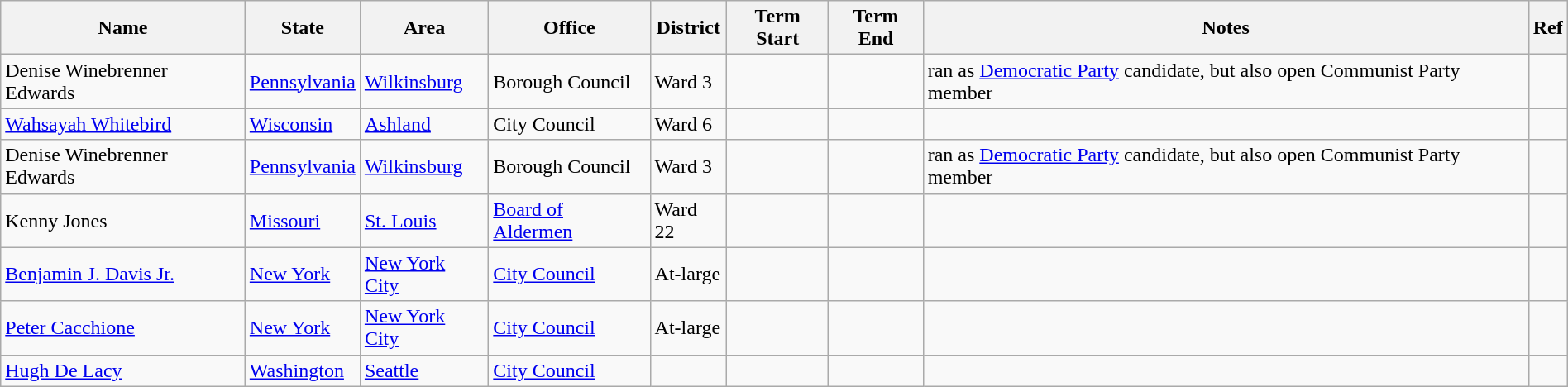<table class="wikitable sortable" width=100%>
<tr>
<th>Name</th>
<th>State</th>
<th>Area</th>
<th>Office</th>
<th>District</th>
<th>Term Start</th>
<th>Term End</th>
<th>Notes</th>
<th>Ref</th>
</tr>
<tr>
<td>Denise Winebrenner Edwards</td>
<td><a href='#'>Pennsylvania</a></td>
<td><a href='#'>Wilkinsburg</a></td>
<td>Borough Council</td>
<td>Ward 3</td>
<td></td>
<td></td>
<td>ran as <a href='#'>Democratic Party</a> candidate, but also open Communist Party member</td>
<td></td>
</tr>
<tr>
<td><a href='#'>Wahsayah Whitebird</a></td>
<td><a href='#'>Wisconsin</a></td>
<td><a href='#'>Ashland</a></td>
<td>City Council</td>
<td>Ward 6</td>
<td></td>
<td></td>
<td></td>
<td></td>
</tr>
<tr>
<td>Denise Winebrenner Edwards</td>
<td><a href='#'>Pennsylvania</a></td>
<td><a href='#'>Wilkinsburg</a></td>
<td>Borough Council</td>
<td>Ward 3</td>
<td></td>
<td></td>
<td>ran as <a href='#'>Democratic Party</a> candidate, but also open Communist Party member</td>
<td></td>
</tr>
<tr>
<td>Kenny Jones</td>
<td><a href='#'>Missouri</a></td>
<td><a href='#'>St. Louis</a></td>
<td><a href='#'>Board of Aldermen</a></td>
<td>Ward 22</td>
<td></td>
<td></td>
<td></td>
<td></td>
</tr>
<tr>
<td><a href='#'>Benjamin J. Davis Jr.</a></td>
<td><a href='#'>New York</a></td>
<td><a href='#'>New York City</a></td>
<td><a href='#'>City Council</a></td>
<td>At-large</td>
<td></td>
<td></td>
<td></td>
<td></td>
</tr>
<tr>
<td><a href='#'>Peter Cacchione</a></td>
<td><a href='#'>New York</a></td>
<td><a href='#'>New York City</a></td>
<td><a href='#'>City Council</a></td>
<td>At-large</td>
<td></td>
<td></td>
<td></td>
<td></td>
</tr>
<tr>
<td><a href='#'>Hugh De Lacy</a></td>
<td><a href='#'>Washington</a></td>
<td><a href='#'>Seattle</a></td>
<td><a href='#'>City Council</a></td>
<td></td>
<td></td>
<td></td>
<td></td>
<td></td>
</tr>
</table>
